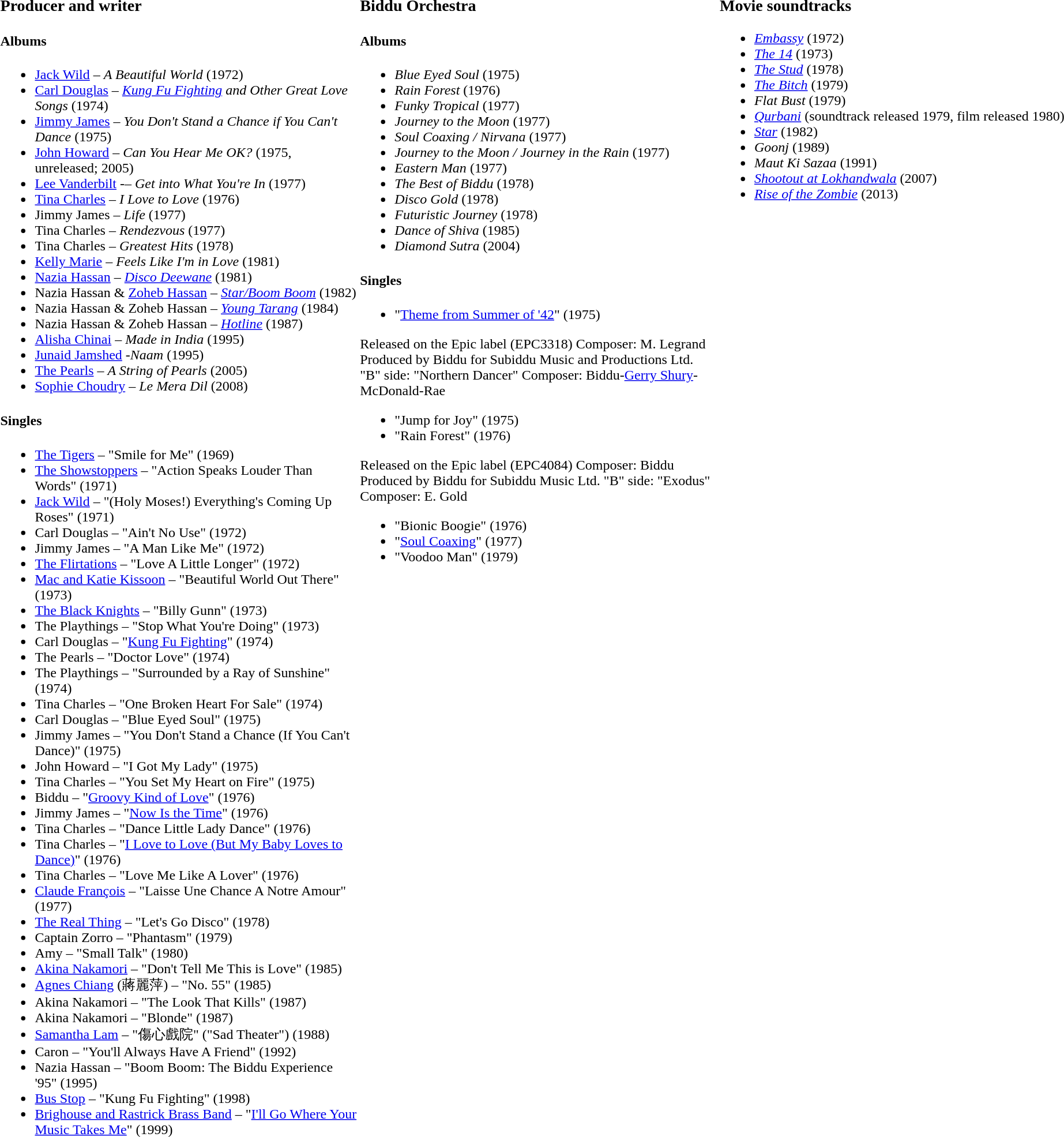<table style="width:100%;">
<tr style="vertical-align:top;">
<td width="33%"><br><h3>Producer and writer</h3><h4>Albums</h4><ul><li><a href='#'>Jack Wild</a> – <em>A Beautiful World</em> (1972)</li><li><a href='#'>Carl Douglas</a> – <em><a href='#'>Kung Fu Fighting</a> and Other Great Love Songs</em> (1974)</li><li><a href='#'>Jimmy James</a> – <em>You Don't Stand a Chance if You Can't Dance</em> (1975)</li><li><a href='#'>John Howard</a> – <em>Can You Hear Me OK?</em> (1975, unreleased; 2005)</li><li><a href='#'>Lee Vanderbilt</a> -– <em>Get into What You're In</em> (1977)</li><li><a href='#'>Tina Charles</a> – <em>I Love to Love</em> (1976)</li><li>Jimmy James – <em>Life</em> (1977)</li><li>Tina Charles – <em>Rendezvous</em> (1977)</li><li>Tina Charles – <em>Greatest Hits</em> (1978)</li><li><a href='#'>Kelly Marie</a> – <em>Feels Like I'm in Love</em> (1981)</li><li><a href='#'>Nazia Hassan</a> – <em><a href='#'>Disco Deewane</a></em> (1981)</li><li>Nazia Hassan & <a href='#'>Zoheb Hassan</a> – <em><a href='#'>Star/Boom Boom</a></em> (1982)</li><li>Nazia Hassan & Zoheb Hassan – <em><a href='#'>Young Tarang</a></em> (1984)</li><li>Nazia Hassan & Zoheb Hassan – <em><a href='#'>Hotline</a></em> (1987)</li><li><a href='#'>Alisha Chinai</a> – <em>Made in India</em> (1995)</li><li><a href='#'>Junaid Jamshed</a> -<em>Naam</em> (1995)</li><li><a href='#'>The Pearls</a> – <em>A String of Pearls</em> (2005)</li><li><a href='#'>Sophie Choudry</a> – <em>Le Mera Dil</em> (2008)</li></ul><h4>Singles</h4><ul><li><a href='#'>The Tigers</a> – "Smile for Me" (1969)</li><li><a href='#'>The Showstoppers</a> – "Action Speaks Louder Than Words" (1971)</li><li><a href='#'>Jack Wild</a> – "(Holy Moses!) Everything's Coming Up Roses" (1971)</li><li>Carl Douglas – "Ain't No Use" (1972)</li><li>Jimmy James – "A Man Like Me" (1972)</li><li><a href='#'>The Flirtations</a> – "Love A Little Longer" (1972)</li><li><a href='#'>Mac and Katie Kissoon</a> – "Beautiful World Out There" (1973)</li><li><a href='#'>The Black Knights</a> – "Billy Gunn" (1973)</li><li>The Playthings – "Stop What You're Doing" (1973)</li><li>Carl Douglas – "<a href='#'>Kung Fu Fighting</a>" (1974)</li><li>The Pearls – "Doctor Love" (1974)</li><li>The Playthings – "Surrounded by a Ray of Sunshine" (1974)</li><li>Tina Charles – "One Broken Heart For Sale" (1974)</li><li>Carl Douglas – "Blue Eyed Soul" (1975)</li><li>Jimmy James – "You Don't Stand a Chance (If You Can't Dance)" (1975)</li><li>John Howard – "I Got My Lady" (1975)</li><li>Tina Charles – "You Set My Heart on Fire" (1975)</li><li>Biddu – "<a href='#'>Groovy Kind of Love</a>" (1976)</li><li>Jimmy James – "<a href='#'>Now Is the Time</a>" (1976)</li><li>Tina Charles – "Dance Little Lady Dance" (1976)</li><li>Tina Charles – "<a href='#'>I Love to Love (But My Baby Loves to Dance)</a>" (1976)</li><li>Tina Charles – "Love Me Like A Lover" (1976)</li><li><a href='#'>Claude François</a> – "Laisse Une Chance A Notre Amour" (1977)</li><li><a href='#'>The Real Thing</a> – "Let's Go Disco" (1978)</li><li>Captain Zorro – "Phantasm" (1979)</li><li>Amy – "Small Talk" (1980)</li><li><a href='#'>Akina Nakamori</a> – "Don't Tell Me This is Love" (1985)</li><li><a href='#'>Agnes Chiang</a> (蔣麗萍) – "No. 55" (1985)</li><li>Akina Nakamori – "The Look That Kills" (1987)</li><li>Akina Nakamori – "Blonde" (1987)</li><li><a href='#'>Samantha Lam</a> – "傷心戲院" ("Sad Theater") (1988)</li><li>Caron – "You'll Always Have A Friend" (1992)</li><li>Nazia Hassan – "Boom Boom: The Biddu Experience '95" (1995)</li><li><a href='#'>Bus Stop</a> – "Kung Fu Fighting" (1998)</li><li><a href='#'>Brighouse and Rastrick Brass Band</a> – "<a href='#'>I'll Go Where Your Music Takes Me</a>" (1999)</li></ul></td>
<td width="33%"><br><h3>Biddu Orchestra</h3><h4>Albums</h4><ul><li><em>Blue Eyed Soul</em> (1975)</li><li><em>Rain Forest</em> (1976)</li><li><em>Funky Tropical</em> (1977)</li><li><em>Journey to the Moon</em> (1977)</li><li><em>Soul Coaxing / Nirvana</em> (1977)</li><li><em>Journey to the Moon / Journey in the Rain</em> (1977)</li><li><em>Eastern Man</em> (1977)</li><li><em>The Best of Biddu</em> (1978)</li><li><em>Disco Gold</em> (1978)</li><li><em>Futuristic Journey</em> (1978)</li><li><em>Dance of Shiva</em> (1985)</li><li><em>Diamond Sutra</em> (2004)</li></ul><h4>Singles</h4><ul><li>"<a href='#'>Theme from Summer of '42</a>" (1975)</li></ul>Released on the Epic label (EPC3318)
Composer: M. Legrand
Produced by Biddu for Subiddu Music and Productions Ltd.
"B" side: "Northern Dancer"
Composer: Biddu-<a href='#'>Gerry Shury</a>-McDonald-Rae<ul><li>"Jump for Joy" (1975)</li><li>"Rain Forest" (1976)</li></ul>Released on the Epic label (EPC4084)
Composer: Biddu
Produced by Biddu for Subiddu Music Ltd.
"B" side: "Exodus"
Composer: E. Gold<ul><li>"Bionic Boogie" (1976)</li><li>"<a href='#'>Soul Coaxing</a>" (1977)</li><li>"Voodoo Man" (1979)</li></ul></td>
<td width="33%"><br><h3>Movie soundtracks</h3><ul><li><em><a href='#'>Embassy</a></em> (1972)</li><li><em><a href='#'>The 14</a></em> (1973)</li><li><em><a href='#'>The Stud</a></em> (1978)</li><li><em><a href='#'>The Bitch</a></em> (1979)</li><li><em>Flat Bust</em> (1979)</li><li><em><a href='#'>Qurbani</a></em> (soundtrack released 1979, film released 1980)</li><li><em><a href='#'>Star</a></em> (1982)</li><li><em>Goonj</em> (1989)</li><li><em>Maut Ki Sazaa</em> (1991)</li><li><em><a href='#'>Shootout at Lokhandwala</a></em> (2007)</li><li><em><a href='#'>Rise of the Zombie</a></em> (2013)</li></ul></td>
<td width="33%"></td>
</tr>
</table>
